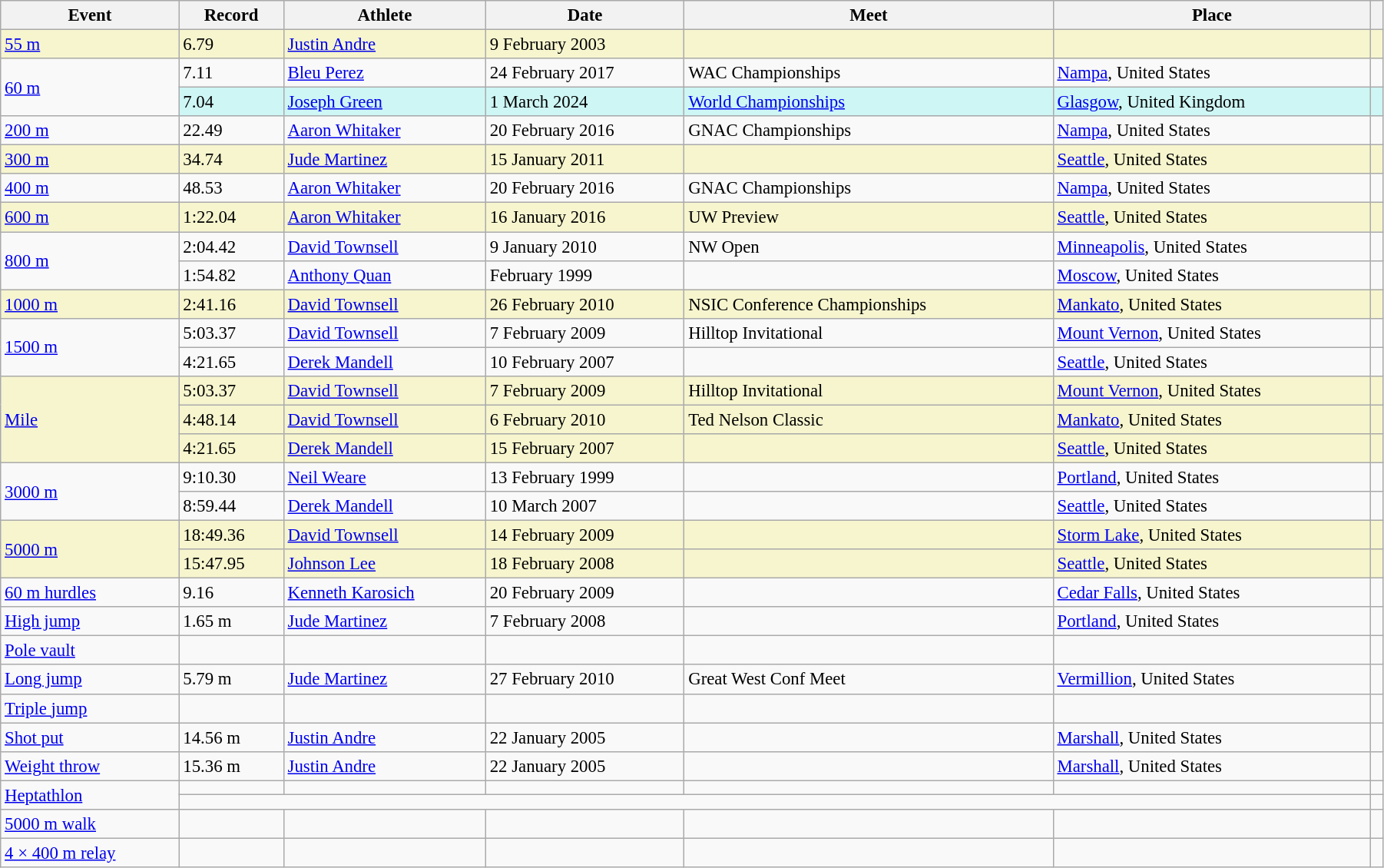<table class="wikitable" style="font-size:95%; width: 95%;">
<tr>
<th>Event</th>
<th>Record</th>
<th>Athlete</th>
<th>Date</th>
<th>Meet</th>
<th>Place</th>
<th></th>
</tr>
<tr style="background:#f6F5CE;">
<td><a href='#'>55 m</a></td>
<td>6.79</td>
<td><a href='#'>Justin Andre</a></td>
<td>9 February 2003</td>
<td></td>
<td></td>
<td></td>
</tr>
<tr>
<td rowspan=2><a href='#'>60 m</a></td>
<td>7.11</td>
<td><a href='#'>Bleu Perez</a></td>
<td>24 February 2017</td>
<td>WAC Championships</td>
<td><a href='#'>Nampa</a>, United States</td>
<td></td>
</tr>
<tr bgcolor=#CEF6F5>
<td>7.04</td>
<td><a href='#'>Joseph Green</a></td>
<td>1 March 2024</td>
<td><a href='#'>World Championships</a></td>
<td><a href='#'>Glasgow</a>, United Kingdom</td>
<td></td>
</tr>
<tr>
<td><a href='#'>200 m</a></td>
<td>22.49</td>
<td><a href='#'>Aaron Whitaker</a></td>
<td>20 February 2016</td>
<td>GNAC Championships</td>
<td><a href='#'>Nampa</a>, United States</td>
<td></td>
</tr>
<tr style="background:#f6F5CE;">
<td><a href='#'>300 m</a></td>
<td>34.74 </td>
<td><a href='#'>Jude Martinez</a></td>
<td>15 January 2011</td>
<td></td>
<td><a href='#'>Seattle</a>, United States</td>
<td></td>
</tr>
<tr>
<td><a href='#'>400 m</a></td>
<td>48.53</td>
<td><a href='#'>Aaron Whitaker</a></td>
<td>20 February 2016</td>
<td>GNAC Championships</td>
<td><a href='#'>Nampa</a>, United States</td>
<td></td>
</tr>
<tr style="background:#f6F5CE;">
<td><a href='#'>600 m</a></td>
<td>1:22.04</td>
<td><a href='#'>Aaron Whitaker</a></td>
<td>16 January 2016</td>
<td>UW Preview</td>
<td><a href='#'>Seattle</a>, United States</td>
<td></td>
</tr>
<tr>
<td rowspan=2><a href='#'>800 m</a></td>
<td>2:04.42</td>
<td><a href='#'>David Townsell</a></td>
<td>9 January 2010</td>
<td>NW Open</td>
<td><a href='#'>Minneapolis</a>, United States</td>
<td></td>
</tr>
<tr>
<td>1:54.82 </td>
<td><a href='#'>Anthony Quan</a></td>
<td>February 1999</td>
<td></td>
<td><a href='#'>Moscow</a>, United States</td>
<td></td>
</tr>
<tr style="background:#f6F5CE;">
<td><a href='#'>1000 m</a></td>
<td>2:41.16</td>
<td><a href='#'>David Townsell</a></td>
<td>26 February 2010</td>
<td>NSIC Conference Championships</td>
<td><a href='#'>Mankato</a>, United States</td>
<td></td>
</tr>
<tr>
<td rowspan=2><a href='#'>1500 m</a></td>
<td>5:03.37</td>
<td><a href='#'>David Townsell</a></td>
<td>7 February 2009</td>
<td>Hilltop Invitational</td>
<td><a href='#'>Mount Vernon</a>, United States</td>
<td></td>
</tr>
<tr>
<td>4:21.65 </td>
<td><a href='#'>Derek Mandell</a></td>
<td>10 February 2007</td>
<td></td>
<td><a href='#'>Seattle</a>, United States</td>
<td></td>
</tr>
<tr style="background:#f6F5CE;">
<td rowspan=3><a href='#'>Mile</a></td>
<td>5:03.37</td>
<td><a href='#'>David Townsell</a></td>
<td>7 February 2009</td>
<td>Hilltop Invitational</td>
<td><a href='#'>Mount Vernon</a>, United States</td>
<td></td>
</tr>
<tr style="background:#f6F5CE;">
<td>4:48.14</td>
<td><a href='#'>David Townsell</a></td>
<td>6 February 2010</td>
<td>Ted Nelson Classic</td>
<td><a href='#'>Mankato</a>, United States</td>
<td></td>
</tr>
<tr style="background:#f6F5CE;">
<td>4:21.65 </td>
<td><a href='#'>Derek Mandell</a></td>
<td>15 February 2007</td>
<td></td>
<td><a href='#'>Seattle</a>, United States</td>
<td></td>
</tr>
<tr>
<td rowspan=2><a href='#'>3000 m</a></td>
<td>9:10.30</td>
<td><a href='#'>Neil Weare</a></td>
<td>13 February 1999</td>
<td></td>
<td><a href='#'>Portland</a>, United States</td>
<td></td>
</tr>
<tr>
<td>8:59.44 </td>
<td><a href='#'>Derek Mandell</a></td>
<td>10 March 2007</td>
<td></td>
<td><a href='#'>Seattle</a>, United States</td>
<td></td>
</tr>
<tr style="background:#f6F5CE;">
<td rowspan=2><a href='#'>5000 m</a></td>
<td>18:49.36</td>
<td><a href='#'>David Townsell</a></td>
<td>14 February 2009</td>
<td></td>
<td><a href='#'>Storm Lake</a>, United States</td>
<td></td>
</tr>
<tr style="background:#f6F5CE;">
<td>15:47.95 </td>
<td><a href='#'>Johnson Lee</a></td>
<td>18 February 2008</td>
<td></td>
<td><a href='#'>Seattle</a>, United States</td>
<td></td>
</tr>
<tr>
<td><a href='#'>60 m hurdles</a></td>
<td>9.16</td>
<td><a href='#'>Kenneth Karosich</a></td>
<td>20 February 2009</td>
<td></td>
<td><a href='#'>Cedar Falls</a>, United States</td>
<td></td>
</tr>
<tr>
<td><a href='#'>High jump</a></td>
<td>1.65 m</td>
<td><a href='#'>Jude Martinez</a></td>
<td>7 February 2008</td>
<td></td>
<td><a href='#'>Portland</a>, United States</td>
<td></td>
</tr>
<tr>
<td><a href='#'>Pole vault</a></td>
<td></td>
<td></td>
<td></td>
<td></td>
<td></td>
<td></td>
</tr>
<tr>
<td><a href='#'>Long jump</a></td>
<td>5.79 m</td>
<td><a href='#'>Jude Martinez</a></td>
<td>27 February 2010</td>
<td>Great West Conf Meet</td>
<td><a href='#'>Vermillion</a>, United States</td>
<td></td>
</tr>
<tr>
<td><a href='#'>Triple jump</a></td>
<td></td>
<td></td>
<td></td>
<td></td>
<td></td>
<td></td>
</tr>
<tr>
<td><a href='#'>Shot put</a></td>
<td>14.56 m</td>
<td><a href='#'>Justin Andre</a></td>
<td>22 January 2005</td>
<td></td>
<td><a href='#'>Marshall</a>, United States</td>
<td></td>
</tr>
<tr>
<td><a href='#'>Weight throw</a></td>
<td>15.36 m</td>
<td><a href='#'>Justin Andre</a></td>
<td>22 January 2005</td>
<td></td>
<td><a href='#'>Marshall</a>, United States</td>
<td></td>
</tr>
<tr>
<td rowspan=2><a href='#'>Heptathlon</a></td>
<td></td>
<td></td>
<td></td>
<td></td>
<td></td>
<td></td>
</tr>
<tr>
<td colspan=5></td>
<td></td>
</tr>
<tr>
<td><a href='#'>5000 m walk</a></td>
<td></td>
<td></td>
<td></td>
<td></td>
<td></td>
<td></td>
</tr>
<tr>
<td><a href='#'>4 × 400 m relay</a></td>
<td></td>
<td></td>
<td></td>
<td></td>
<td></td>
<td></td>
</tr>
</table>
